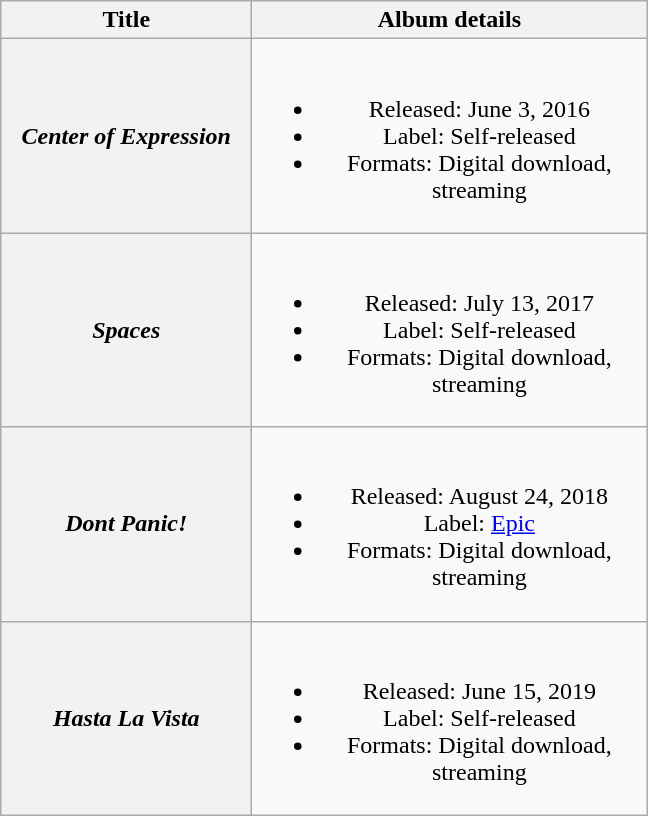<table class="wikitable plainrowheaders" style="text-align:center;">
<tr>
<th scope="col" style="width:10em;">Title</th>
<th scope="col" style="width:16em;">Album details</th>
</tr>
<tr>
<th scope="row"><em>Center of Expression</em></th>
<td><br><ul><li>Released: June 3, 2016</li><li>Label: Self-released</li><li>Formats: Digital download, streaming</li></ul></td>
</tr>
<tr>
<th scope="row"><em>Spaces</em></th>
<td><br><ul><li>Released: July 13, 2017</li><li>Label: Self-released</li><li>Formats: Digital download, streaming</li></ul></td>
</tr>
<tr>
<th scope="row"><em>Dont Panic!</em></th>
<td><br><ul><li>Released: August 24, 2018</li><li>Label: <a href='#'>Epic</a></li><li>Formats: Digital download, streaming</li></ul></td>
</tr>
<tr>
<th scope="row"><em>Hasta La Vista</em></th>
<td><br><ul><li>Released: June 15, 2019</li><li>Label: Self-released</li><li>Formats: Digital download, streaming</li></ul></td>
</tr>
</table>
